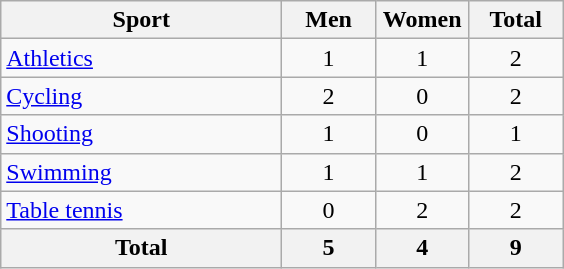<table class="wikitable sortable" style="text-align:center;">
<tr>
<th width=180>Sport</th>
<th width=55>Men</th>
<th width=55>Women</th>
<th width=55>Total</th>
</tr>
<tr>
<td align=left><a href='#'>Athletics</a></td>
<td>1</td>
<td>1</td>
<td>2</td>
</tr>
<tr>
<td align=left><a href='#'>Cycling</a></td>
<td>2</td>
<td>0</td>
<td>2</td>
</tr>
<tr>
<td align=left><a href='#'>Shooting</a></td>
<td>1</td>
<td>0</td>
<td>1</td>
</tr>
<tr>
<td align=left><a href='#'>Swimming</a></td>
<td>1</td>
<td>1</td>
<td>2</td>
</tr>
<tr>
<td align=left><a href='#'>Table tennis</a></td>
<td>0</td>
<td>2</td>
<td>2</td>
</tr>
<tr>
<th>Total</th>
<th>5</th>
<th>4</th>
<th>9</th>
</tr>
</table>
